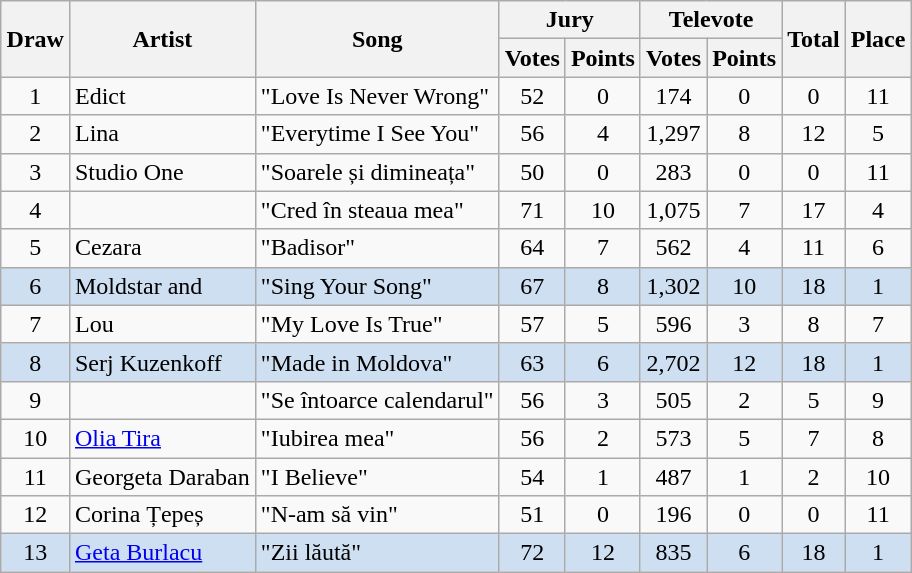<table class="sortable wikitable" style="margin: 1em auto 1em auto; text-align:center;">
<tr>
<th rowspan="2">Draw</th>
<th rowspan="2">Artist</th>
<th rowspan="2">Song</th>
<th colspan="2">Jury</th>
<th colspan="2">Televote</th>
<th rowspan="2">Total</th>
<th rowspan="2">Place</th>
</tr>
<tr>
<th>Votes</th>
<th>Points</th>
<th>Votes</th>
<th>Points</th>
</tr>
<tr>
<td>1</td>
<td align="left">Edict</td>
<td align="left">"Love Is Never Wrong"</td>
<td>52</td>
<td>0</td>
<td>174</td>
<td>0</td>
<td>0</td>
<td>11</td>
</tr>
<tr>
<td>2</td>
<td align="left">Lina</td>
<td align="left">"Everytime I See You"</td>
<td>56</td>
<td>4</td>
<td>1,297</td>
<td>8</td>
<td>12</td>
<td>5</td>
</tr>
<tr>
<td>3</td>
<td align="left">Studio One</td>
<td align="left">"Soarele și dimineața"</td>
<td>50</td>
<td>0</td>
<td>283</td>
<td>0</td>
<td>0</td>
<td>11</td>
</tr>
<tr>
<td>4</td>
<td align="left"></td>
<td align="left">"Cred în steaua mea"</td>
<td>71</td>
<td>10</td>
<td>1,075</td>
<td>7</td>
<td>17</td>
<td>4</td>
</tr>
<tr>
<td>5</td>
<td align="left">Cezara</td>
<td align="left">"Badisor"</td>
<td>64</td>
<td>7</td>
<td>562</td>
<td>4</td>
<td>11</td>
<td>6</td>
</tr>
<tr style="background:#CEDFF2;">
<td>6</td>
<td align="left">Moldstar and </td>
<td align="left">"Sing Your Song"</td>
<td>67</td>
<td>8</td>
<td>1,302</td>
<td>10</td>
<td>18</td>
<td>1</td>
</tr>
<tr>
<td>7</td>
<td align="left">Lou</td>
<td align="left">"My Love Is True"</td>
<td>57</td>
<td>5</td>
<td>596</td>
<td>3</td>
<td>8</td>
<td>7</td>
</tr>
<tr style="background:#CEDFF2;">
<td>8</td>
<td align="left">Serj Kuzenkoff</td>
<td align="left">"Made in Moldova"</td>
<td>63</td>
<td>6</td>
<td>2,702</td>
<td>12</td>
<td>18</td>
<td>1</td>
</tr>
<tr>
<td>9</td>
<td align="left"></td>
<td align="left">"Se întoarce calendarul"</td>
<td>56</td>
<td>3</td>
<td>505</td>
<td>2</td>
<td>5</td>
<td>9</td>
</tr>
<tr>
<td>10</td>
<td align="left"><a href='#'>Olia Tira</a></td>
<td align="left">"Iubirea mea"</td>
<td>56</td>
<td>2</td>
<td>573</td>
<td>5</td>
<td>7</td>
<td>8</td>
</tr>
<tr>
<td>11</td>
<td align="left">Georgeta Daraban</td>
<td align="left">"I Believe"</td>
<td>54</td>
<td>1</td>
<td>487</td>
<td>1</td>
<td>2</td>
<td>10</td>
</tr>
<tr>
<td>12</td>
<td align="left">Corina Țepeș</td>
<td align="left">"N-am să vin"</td>
<td>51</td>
<td>0</td>
<td>196</td>
<td>0</td>
<td>0</td>
<td>11</td>
</tr>
<tr style="background:#CEDFF2;">
<td>13</td>
<td align="left"><a href='#'>Geta Burlacu</a></td>
<td align="left">"Zii lăută"</td>
<td>72</td>
<td>12</td>
<td>835</td>
<td>6</td>
<td>18</td>
<td>1</td>
</tr>
</table>
